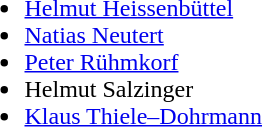<table Width = "100%">
<tr>
<td Width = "33%" valign = "top"><br><ul><li><a href='#'>Helmut Heissenbüttel</a></li><li><a href='#'>Natias Neutert</a></li><li><a href='#'>Peter Rühmkorf</a></li><li>Helmut Salzinger</li><li><a href='#'>Klaus Thiele–Dohrmann</a></li></ul></td>
</tr>
</table>
